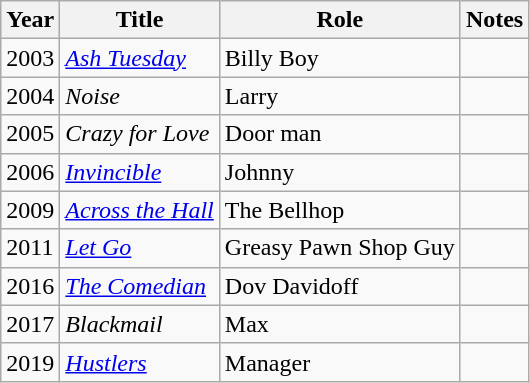<table class="wikitable sortable">
<tr>
<th>Year</th>
<th>Title</th>
<th>Role</th>
<th>Notes</th>
</tr>
<tr>
<td>2003</td>
<td><em><a href='#'>Ash Tuesday</a></em></td>
<td>Billy Boy</td>
<td></td>
</tr>
<tr>
<td>2004</td>
<td><em>Noise</em></td>
<td>Larry</td>
<td></td>
</tr>
<tr>
<td>2005</td>
<td><em>Crazy for Love</em></td>
<td>Door man</td>
<td></td>
</tr>
<tr>
<td>2006</td>
<td><a href='#'><em>Invincible</em></a></td>
<td>Johnny</td>
<td></td>
</tr>
<tr>
<td>2009</td>
<td><em><a href='#'>Across the Hall</a></em></td>
<td>The Bellhop</td>
<td></td>
</tr>
<tr>
<td>2011</td>
<td><a href='#'><em>Let Go</em></a></td>
<td>Greasy Pawn Shop Guy</td>
<td></td>
</tr>
<tr>
<td>2016</td>
<td><a href='#'><em>The Comedian</em></a></td>
<td>Dov Davidoff</td>
<td></td>
</tr>
<tr>
<td>2017</td>
<td><em>Blackmail</em></td>
<td>Max</td>
<td></td>
</tr>
<tr>
<td>2019</td>
<td><a href='#'><em>Hustlers</em></a></td>
<td>Manager</td>
<td></td>
</tr>
</table>
